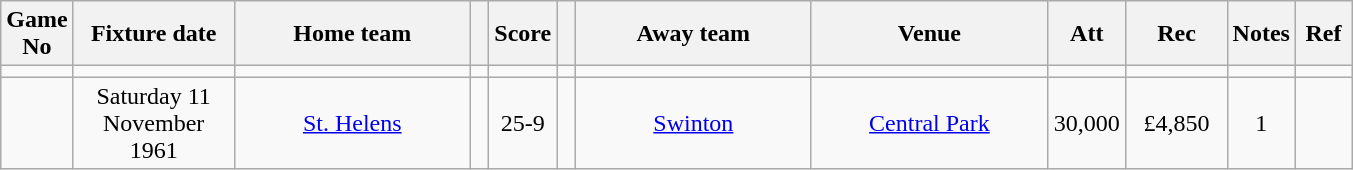<table class="wikitable" style="text-align:center;">
<tr>
<th width=20 abbr="No">Game No</th>
<th width=100 abbr="Date">Fixture date</th>
<th width=150 abbr="Home team">Home team</th>
<th width=5 abbr="space"></th>
<th width=20 abbr="Score">Score</th>
<th width=5 abbr="space"></th>
<th width=150 abbr="Away team">Away team</th>
<th width=150 abbr="Venue">Venue</th>
<th width=45 abbr="Att">Att</th>
<th width=60 abbr="Rec">Rec</th>
<th width=20 abbr="Notes">Notes</th>
<th width=30 abbr="Ref">Ref</th>
</tr>
<tr>
<td></td>
<td></td>
<td></td>
<td></td>
<td></td>
<td></td>
<td></td>
<td></td>
<td></td>
<td></td>
<td></td>
</tr>
<tr>
<td></td>
<td>Saturday 11 November 1961</td>
<td><a href='#'>St. Helens</a></td>
<td></td>
<td>25-9</td>
<td></td>
<td><a href='#'>Swinton</a></td>
<td><a href='#'>Central Park</a></td>
<td>30,000</td>
<td>£4,850</td>
<td>1</td>
<td></td>
</tr>
</table>
